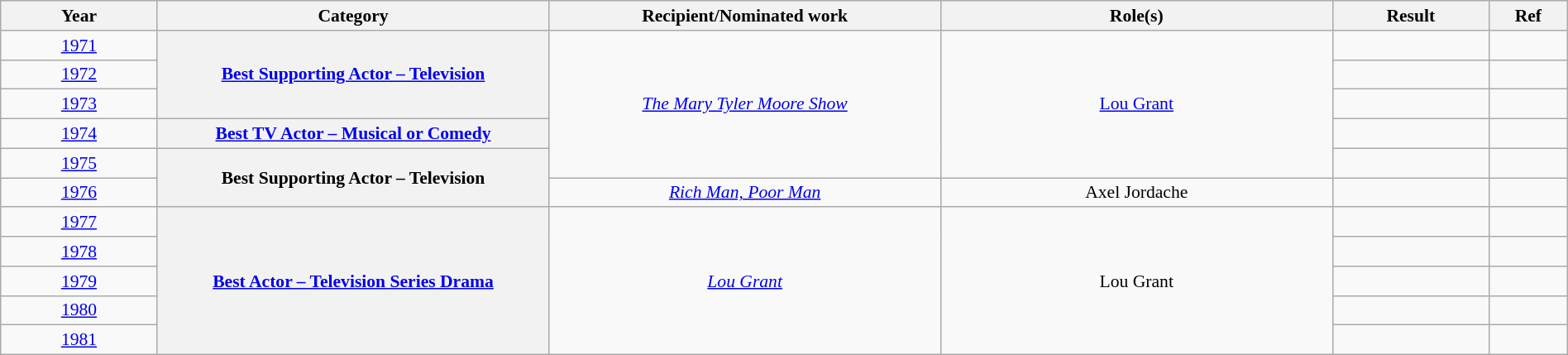<table class="wikitable plainrowheaders" style="font-size: 90%; text-align:center" width=100%>
<tr>
<th scope="col" width="10%">Year</th>
<th scope="col" width="25%">Category</th>
<th scope="col" width="25%">Recipient/Nominated work</th>
<th scope="col" width="25%">Role(s)</th>
<th scope="col" width="10%">Result</th>
<th scope="col" width="5%">Ref</th>
</tr>
<tr>
<td><a href='#'>1971</a></td>
<th scope="row" style="text-align:center" rowspan="3"><a href='#'>Best Supporting Actor – Television</a></th>
<td rowspan="5"><em><a href='#'>The Mary Tyler Moore Show</a></em></td>
<td rowspan="5"><a href='#'>Lou Grant</a></td>
<td></td>
<td></td>
</tr>
<tr>
<td><a href='#'>1972</a></td>
<td></td>
<td></td>
</tr>
<tr>
<td><a href='#'>1973</a></td>
<td></td>
<td></td>
</tr>
<tr>
<td><a href='#'>1974</a></td>
<th scope="row" style="text-align:center"><a href='#'>Best TV Actor – Musical or Comedy</a></th>
<td></td>
<td></td>
</tr>
<tr>
<td><a href='#'>1975</a></td>
<th scope="row" style="text-align:center" rowspan="2">Best Supporting Actor – Television</th>
<td></td>
<td></td>
</tr>
<tr>
<td><a href='#'>1976</a></td>
<td><em><a href='#'>Rich Man, Poor Man</a></em></td>
<td>Axel Jordache</td>
<td></td>
<td></td>
</tr>
<tr>
<td><a href='#'>1977</a></td>
<th scope="row" style="text-align:center" rowspan="5"><a href='#'>Best Actor – Television Series Drama</a></th>
<td rowspan="5"><em><a href='#'>Lou Grant</a></em></td>
<td rowspan="5">Lou Grant</td>
<td></td>
<td></td>
</tr>
<tr>
<td><a href='#'>1978</a></td>
<td></td>
<td></td>
</tr>
<tr>
<td><a href='#'>1979</a></td>
<td></td>
<td></td>
</tr>
<tr>
<td><a href='#'>1980</a></td>
<td></td>
<td></td>
</tr>
<tr>
<td><a href='#'>1981</a></td>
<td></td>
<td></td>
</tr>
</table>
